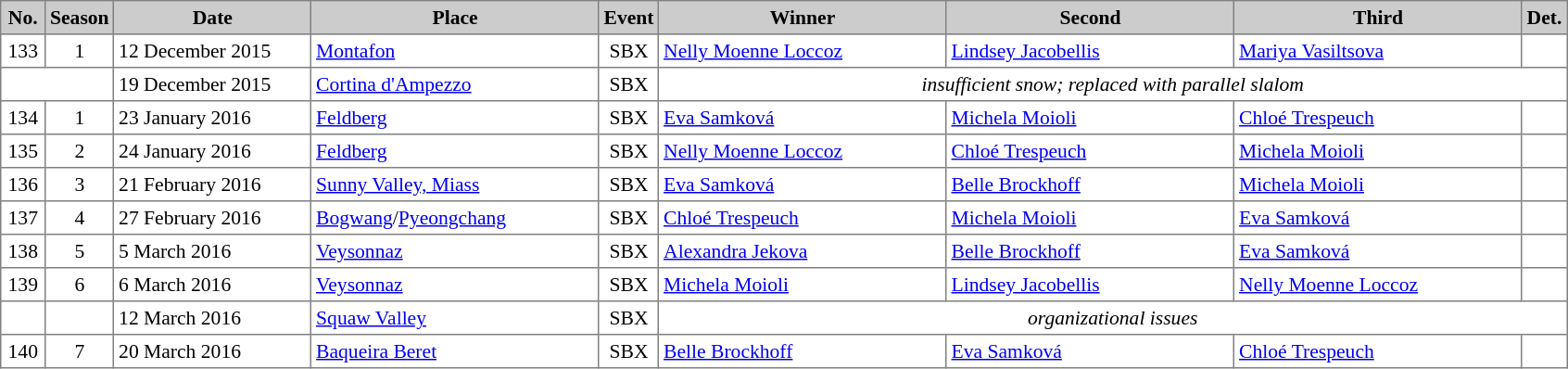<table cellpadding="3" cellspacing="0" border="1" style="background:#ffffff; font-size:90%; border:grey solid 1px; border-collapse:collapse;">
<tr style="background:#ccc; text-align:center;">
<th width=25>No.</th>
<th width=30>Season</th>
<th style="width:135px;">Date</th>
<th style="width:200px;">Place</th>
<th style="width:15px;">Event</th>
<th style="width:200px;">Winner</th>
<th style="width:200px;">Second</th>
<th style="width:200px;">Third</th>
<th style="width:15px;">Det.</th>
</tr>
<tr>
<td align=center>133</td>
<td align=center>1</td>
<td>12 December 2015</td>
<td> <a href='#'>Montafon</a></td>
<td align=center>SBX</td>
<td> <a href='#'>Nelly Moenne Loccoz</a></td>
<td> <a href='#'>Lindsey Jacobellis</a></td>
<td> <a href='#'>Mariya Vasiltsova</a></td>
<td></td>
</tr>
<tr>
<td colspan=2></td>
<td>19 December 2015</td>
<td> <a href='#'>Cortina d'Ampezzo</a></td>
<td align=center>SBX</td>
<td colspan=4 align=center><em>insufficient snow; replaced with parallel slalom</em></td>
</tr>
<tr>
<td align=center>134</td>
<td align=center>1</td>
<td>23 January 2016</td>
<td> <a href='#'>Feldberg</a></td>
<td align=center>SBX</td>
<td> <a href='#'>Eva Samková</a></td>
<td> <a href='#'>Michela Moioli</a></td>
<td> <a href='#'>Chloé Trespeuch</a></td>
<td></td>
</tr>
<tr>
<td align=center>135</td>
<td align=center>2</td>
<td>24 January 2016</td>
<td> <a href='#'>Feldberg</a></td>
<td align=center>SBX</td>
<td> <a href='#'>Nelly Moenne Loccoz</a></td>
<td> <a href='#'>Chloé Trespeuch</a></td>
<td> <a href='#'>Michela Moioli</a></td>
<td></td>
</tr>
<tr>
<td align=center>136</td>
<td align=center>3</td>
<td>21 February 2016</td>
<td> <a href='#'>Sunny Valley, Miass</a></td>
<td align=center>SBX</td>
<td> <a href='#'>Eva Samková</a></td>
<td> <a href='#'>Belle Brockhoff</a></td>
<td> <a href='#'>Michela Moioli</a></td>
<td></td>
</tr>
<tr>
<td align=center>137</td>
<td align=center>4</td>
<td>27 February 2016</td>
<td> <a href='#'>Bogwang</a>/<a href='#'>Pyeongchang</a></td>
<td align=center>SBX</td>
<td> <a href='#'>Chloé Trespeuch</a></td>
<td> <a href='#'>Michela Moioli</a></td>
<td> <a href='#'>Eva Samková</a></td>
<td></td>
</tr>
<tr>
<td align=center>138</td>
<td align=center>5</td>
<td>5 March 2016</td>
<td> <a href='#'>Veysonnaz</a></td>
<td align=center>SBX</td>
<td> <a href='#'>Alexandra Jekova</a></td>
<td> <a href='#'>Belle Brockhoff</a></td>
<td> <a href='#'>Eva Samková</a></td>
<td></td>
</tr>
<tr>
<td align=center>139</td>
<td align=center>6</td>
<td>6 March 2016</td>
<td> <a href='#'>Veysonnaz</a></td>
<td align=center>SBX</td>
<td> <a href='#'>Michela Moioli</a></td>
<td> <a href='#'>Lindsey Jacobellis</a></td>
<td> <a href='#'>Nelly Moenne Loccoz</a></td>
<td></td>
</tr>
<tr>
<td align=center></td>
<td align=center></td>
<td>12 March 2016</td>
<td> <a href='#'>Squaw Valley</a></td>
<td align=center>SBX</td>
<td colspan=4 align=center><em>organizational issues</em></td>
</tr>
<tr>
<td align=center>140</td>
<td align=center>7</td>
<td>20 March 2016</td>
<td> <a href='#'>Baqueira Beret</a></td>
<td align=center>SBX</td>
<td> <a href='#'>Belle Brockhoff</a></td>
<td> <a href='#'>Eva Samková</a></td>
<td> <a href='#'>Chloé Trespeuch</a></td>
<td></td>
</tr>
</table>
